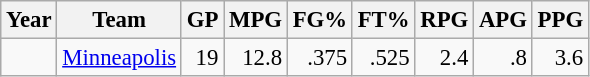<table class="wikitable sortable" style="font-size:95%; text-align:right;">
<tr>
<th>Year</th>
<th>Team</th>
<th>GP</th>
<th>MPG</th>
<th>FG%</th>
<th>FT%</th>
<th>RPG</th>
<th>APG</th>
<th>PPG</th>
</tr>
<tr>
<td style="text-align:left;"></td>
<td style="text-align:left;"><a href='#'>Minneapolis</a></td>
<td>19</td>
<td>12.8</td>
<td>.375</td>
<td>.525</td>
<td>2.4</td>
<td>.8</td>
<td>3.6</td>
</tr>
</table>
